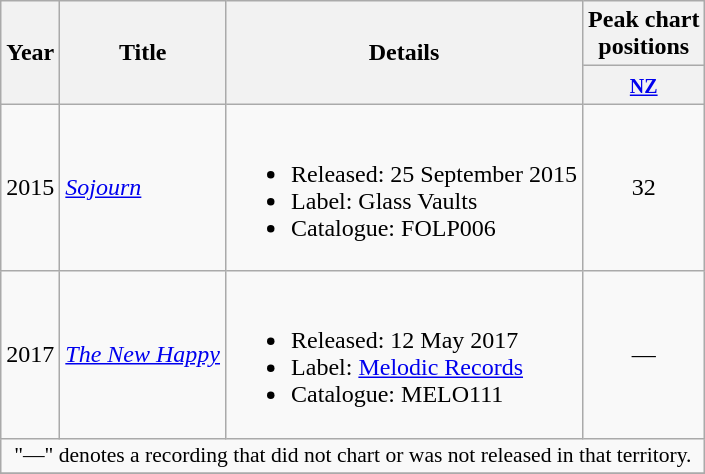<table class="wikitable plainrowheaders">
<tr>
<th rowspan="2">Year</th>
<th rowspan="2">Title</th>
<th rowspan="2">Details</th>
<th>Peak chart<br>positions</th>
</tr>
<tr>
<th><small><a href='#'>NZ</a></small></th>
</tr>
<tr>
<td>2015</td>
<td><em><a href='#'>Sojourn</a></em></td>
<td><br><ul><li>Released: 25 September 2015</li><li>Label: Glass Vaults</li><li>Catalogue: FOLP006</li></ul></td>
<td align="center">32</td>
</tr>
<tr>
<td>2017</td>
<td><em><a href='#'>The New Happy</a></em></td>
<td><br><ul><li>Released: 12 May 2017</li><li>Label: <a href='#'>Melodic Records</a></li><li>Catalogue: MELO111</li></ul></td>
<td align="center">—</td>
</tr>
<tr>
<td colspan="4" style="font-size:90%" align="center">"—" denotes a recording that did not chart or was not released in that territory.</td>
</tr>
<tr>
</tr>
</table>
